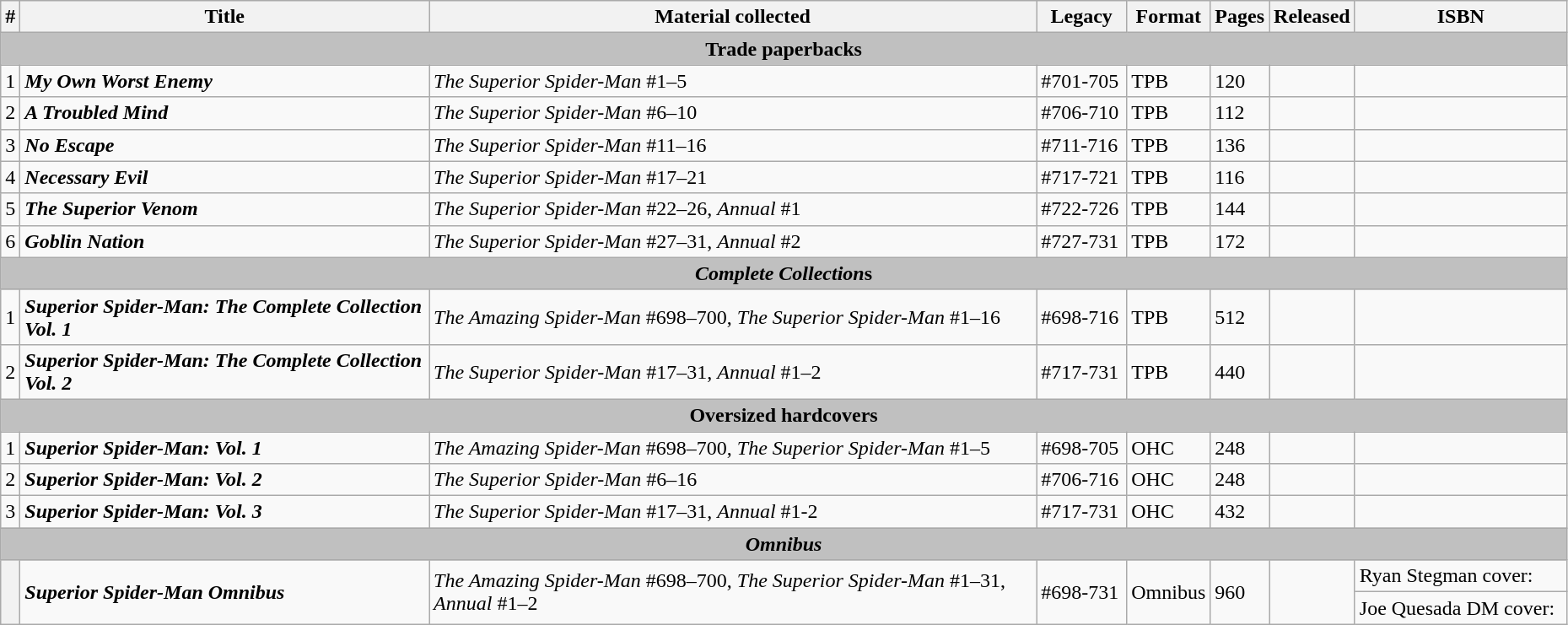<table class="wikitable sortable" width=98%>
<tr>
<th width="4px">#</th>
<th>Title</th>
<th>Material collected</th>
<th style="width: 4em;">Legacy</th>
<th class="unsortable">Format</th>
<th>Pages</th>
<th>Released</th>
<th class="unsortable" style="width: 10em;">ISBN</th>
</tr>
<tr>
<th colspan="8" style="background-color: silver;">Trade paperbacks</th>
</tr>
<tr>
<td>1</td>
<td><strong><em>My Own Worst Enemy</em></strong></td>
<td><em>The Superior Spider-Man</em> #1–5</td>
<td>#701-705</td>
<td>TPB</td>
<td>120</td>
<td></td>
<td></td>
</tr>
<tr>
<td>2</td>
<td><strong><em>A Troubled Mind</em></strong></td>
<td><em>The Superior Spider-Man</em> #6–10</td>
<td>#706-710</td>
<td>TPB</td>
<td>112</td>
<td></td>
<td></td>
</tr>
<tr>
<td>3</td>
<td><strong><em>No Escape</em></strong></td>
<td><em>The Superior Spider-Man</em> #11–16</td>
<td>#711-716</td>
<td>TPB</td>
<td>136</td>
<td></td>
<td></td>
</tr>
<tr>
<td>4</td>
<td><strong><em>Necessary Evil</em></strong></td>
<td><em>The Superior Spider-Man</em> #17–21</td>
<td>#717-721</td>
<td>TPB</td>
<td>116</td>
<td></td>
<td></td>
</tr>
<tr>
<td>5</td>
<td><strong><em>The Superior Venom</em></strong></td>
<td><em>The Superior Spider-Man</em> #22–26, <em>Annual</em> #1</td>
<td>#722-726</td>
<td>TPB</td>
<td>144</td>
<td></td>
<td></td>
</tr>
<tr>
<td>6</td>
<td><strong><em>Goblin Nation</em></strong></td>
<td><em>The Superior Spider-Man</em> #27–31, <em>Annual</em> #2</td>
<td>#727-731</td>
<td>TPB</td>
<td>172</td>
<td></td>
<td></td>
</tr>
<tr>
<th colspan="8" style="background-color: silver;"><em>Complete Collection</em>s</th>
</tr>
<tr>
<td>1</td>
<td><strong><em>Superior Spider-Man: The Complete Collection Vol. 1</em></strong></td>
<td><em>The Amazing Spider-Man</em> #698–700, <em>The Superior Spider-Man</em> #1–16</td>
<td>#698-716</td>
<td>TPB</td>
<td>512</td>
<td></td>
<td></td>
</tr>
<tr>
<td>2</td>
<td><strong><em>Superior Spider-Man: The Complete Collection Vol. 2</em></strong></td>
<td><em>The Superior Spider-Man</em> #17–31, <em>Annual</em> #1–2</td>
<td>#717-731</td>
<td>TPB</td>
<td>440</td>
<td></td>
<td></td>
</tr>
<tr>
<th colspan="8" style="background-color: silver;">Oversized hardcovers</th>
</tr>
<tr>
<td>1</td>
<td><strong><em>Superior Spider-Man: Vol. 1</em></strong></td>
<td><em>The Amazing Spider-Man</em> #698–700, <em>The Superior Spider-Man</em> #1–5</td>
<td>#698-705</td>
<td>OHC</td>
<td>248</td>
<td></td>
<td></td>
</tr>
<tr>
<td>2</td>
<td><strong><em>Superior Spider-Man: Vol. 2</em></strong></td>
<td><em>The Superior Spider-Man</em> #6–16</td>
<td>#706-716</td>
<td>OHC</td>
<td>248</td>
<td></td>
<td></td>
</tr>
<tr>
<td>3</td>
<td><strong><em>Superior Spider-Man: Vol. 3</em></strong></td>
<td><em>The Superior Spider-Man</em> #17–31, <em>Annual</em> #1-2</td>
<td>#717-731</td>
<td>OHC</td>
<td>432</td>
<td></td>
<td></td>
</tr>
<tr>
<th colspan="8" style="background-color: silver;"><em>Omnibus</em></th>
</tr>
<tr>
<th style="background-color: light grey;" rowspan=2></th>
<td rowspan="2"><strong><em>Superior Spider-Man Omnibus</em></strong></td>
<td rowspan="2"><em>The Amazing Spider-Man</em> #698–700, <em>The Superior Spider-Man</em> #1–31, <em>Annual</em> #1–2</td>
<td rowspan="2">#698-731</td>
<td rowspan="2">Omnibus</td>
<td rowspan="2">960</td>
<td rowspan="2"></td>
<td>Ryan Stegman cover: </td>
</tr>
<tr>
<td>Joe Quesada DM cover: </td>
</tr>
</table>
